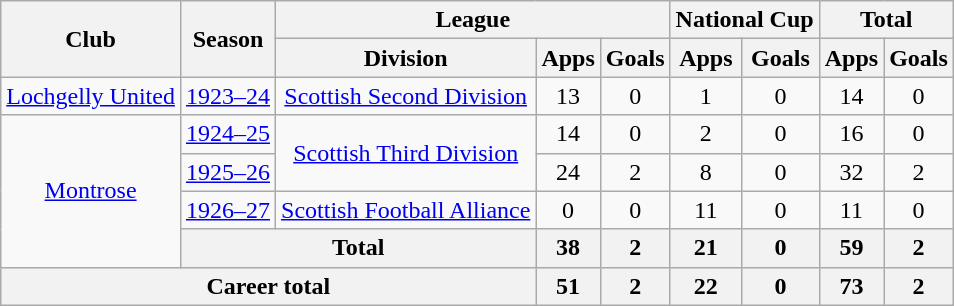<table class="wikitable" style="text-align: center;">
<tr>
<th rowspan="2">Club</th>
<th rowspan="2">Season</th>
<th colspan="3">League</th>
<th colspan="2">National Cup</th>
<th colspan="2">Total</th>
</tr>
<tr>
<th>Division</th>
<th>Apps</th>
<th>Goals</th>
<th>Apps</th>
<th>Goals</th>
<th>Apps</th>
<th>Goals</th>
</tr>
<tr>
<td><a href='#'>Lochgelly United</a></td>
<td><a href='#'>1923–24</a></td>
<td><a href='#'>Scottish Second Division</a></td>
<td>13</td>
<td>0</td>
<td>1</td>
<td>0</td>
<td>14</td>
<td>0</td>
</tr>
<tr>
<td rowspan="4"><a href='#'>Montrose</a></td>
<td><a href='#'>1924–25</a></td>
<td rowspan="2"><a href='#'>Scottish Third Division</a></td>
<td>14</td>
<td>0</td>
<td>2</td>
<td>0</td>
<td>16</td>
<td>0</td>
</tr>
<tr>
<td><a href='#'>1925–26</a></td>
<td>24</td>
<td>2</td>
<td>8</td>
<td>0</td>
<td>32</td>
<td>2</td>
</tr>
<tr>
<td><a href='#'>1926–27</a></td>
<td><a href='#'>Scottish Football Alliance</a></td>
<td>0</td>
<td>0</td>
<td>11</td>
<td>0</td>
<td>11</td>
<td>0</td>
</tr>
<tr>
<th colspan="2">Total</th>
<th>38</th>
<th>2</th>
<th>21</th>
<th>0</th>
<th>59</th>
<th>2</th>
</tr>
<tr>
<th colspan="3">Career total</th>
<th>51</th>
<th>2</th>
<th>22</th>
<th>0</th>
<th>73</th>
<th>2</th>
</tr>
</table>
